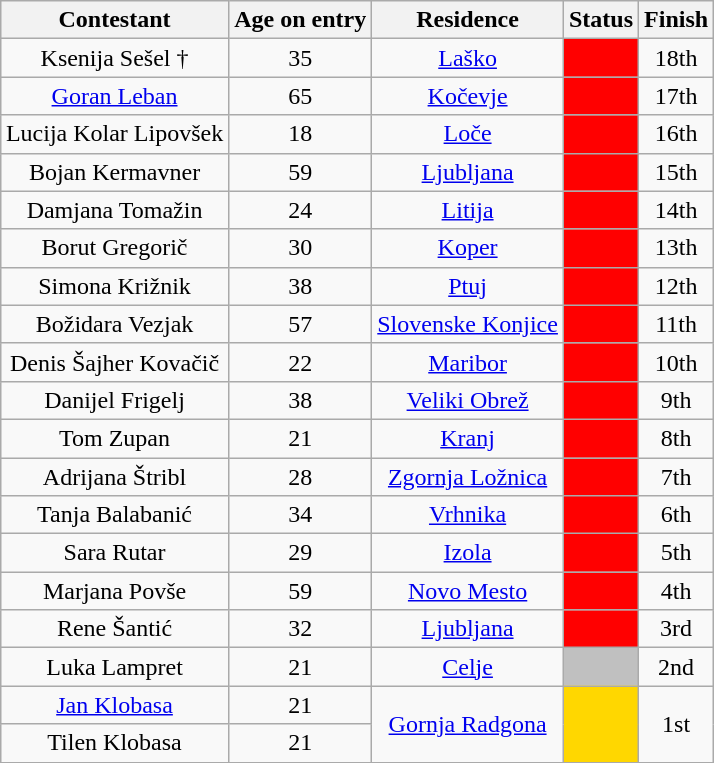<table class="wikitable sortable" style="margin:auto; text-align:center">
<tr>
<th>Contestant</th>
<th>Age on entry</th>
<th>Residence</th>
<th>Status</th>
<th>Finish</th>
</tr>
<tr>
<td>Ksenija Sešel †</td>
<td>35</td>
<td><a href='#'>Laško</a></td>
<td style="background:#ff0000;"></td>
<td>18th</td>
</tr>
<tr>
<td><a href='#'>Goran Leban</a></td>
<td>65</td>
<td><a href='#'>Kočevje</a></td>
<td style="background:#ff0000;"></td>
<td>17th</td>
</tr>
<tr>
<td>Lucija Kolar Lipovšek</td>
<td>18</td>
<td><a href='#'>Loče</a></td>
<td style="background:#ff0000;"></td>
<td>16th</td>
</tr>
<tr>
<td>Bojan Kermavner</td>
<td>59</td>
<td><a href='#'>Ljubljana</a></td>
<td style="background:#ff0000;"></td>
<td>15th</td>
</tr>
<tr>
<td>Damjana Tomažin</td>
<td>24</td>
<td><a href='#'>Litija</a></td>
<td style="background:#ff0000;"></td>
<td>14th</td>
</tr>
<tr>
<td>Borut Gregorič</td>
<td>30</td>
<td><a href='#'>Koper</a></td>
<td style="background:#ff0000;"></td>
<td>13th</td>
</tr>
<tr>
<td>Simona Križnik</td>
<td>38</td>
<td><a href='#'>Ptuj</a></td>
<td style="background:#ff0000;"></td>
<td>12th</td>
</tr>
<tr>
<td>Božidara Vezjak</td>
<td>57</td>
<td><a href='#'>Slovenske Konjice</a></td>
<td style="background:#ff0000;"></td>
<td>11th</td>
</tr>
<tr>
<td>Denis Šajher Kovačič</td>
<td>22</td>
<td><a href='#'>Maribor</a></td>
<td style="background:#ff0000;"></td>
<td>10th</td>
</tr>
<tr>
<td>Danijel Frigelj</td>
<td>38</td>
<td><a href='#'>Veliki Obrež</a></td>
<td style="background:#ff0000;"></td>
<td>9th</td>
</tr>
<tr>
<td>Tom Zupan</td>
<td>21</td>
<td><a href='#'>Kranj</a></td>
<td style="background:#ff0000;"></td>
<td>8th</td>
</tr>
<tr>
<td>Adrijana Štribl</td>
<td>28</td>
<td><a href='#'>Zgornja Ložnica</a></td>
<td style="background:#ff0000;"></td>
<td>7th</td>
</tr>
<tr>
<td>Tanja Balabanić</td>
<td>34</td>
<td><a href='#'>Vrhnika</a></td>
<td style="background:#ff0000;"></td>
<td>6th</td>
</tr>
<tr>
<td>Sara Rutar</td>
<td>29</td>
<td><a href='#'>Izola</a></td>
<td style="background:#ff0000;"></td>
<td>5th</td>
</tr>
<tr>
<td>Marjana Povše</td>
<td>59</td>
<td><a href='#'>Novo Mesto</a></td>
<td style="background:#ff0000;"></td>
<td>4th</td>
</tr>
<tr>
<td>Rene Šantić</td>
<td>32</td>
<td><a href='#'>Ljubljana</a></td>
<td style="background:#ff0000;"></td>
<td>3rd</td>
</tr>
<tr>
<td>Luka Lampret</td>
<td>21</td>
<td><a href='#'>Celje</a></td>
<td style="background:silver;"></td>
<td>2nd</td>
</tr>
<tr>
<td colspan=1><a href='#'>Jan Klobasa</a></td>
<td>21</td>
<td rowspan="2"><a href='#'>Gornja Radgona</a></td>
<td rowspan="2" style="background:gold;"></td>
<td rowspan="2">1st</td>
</tr>
<tr>
<td colspan=1>Tilen Klobasa</td>
<td>21</td>
</tr>
<tr>
</tr>
</table>
